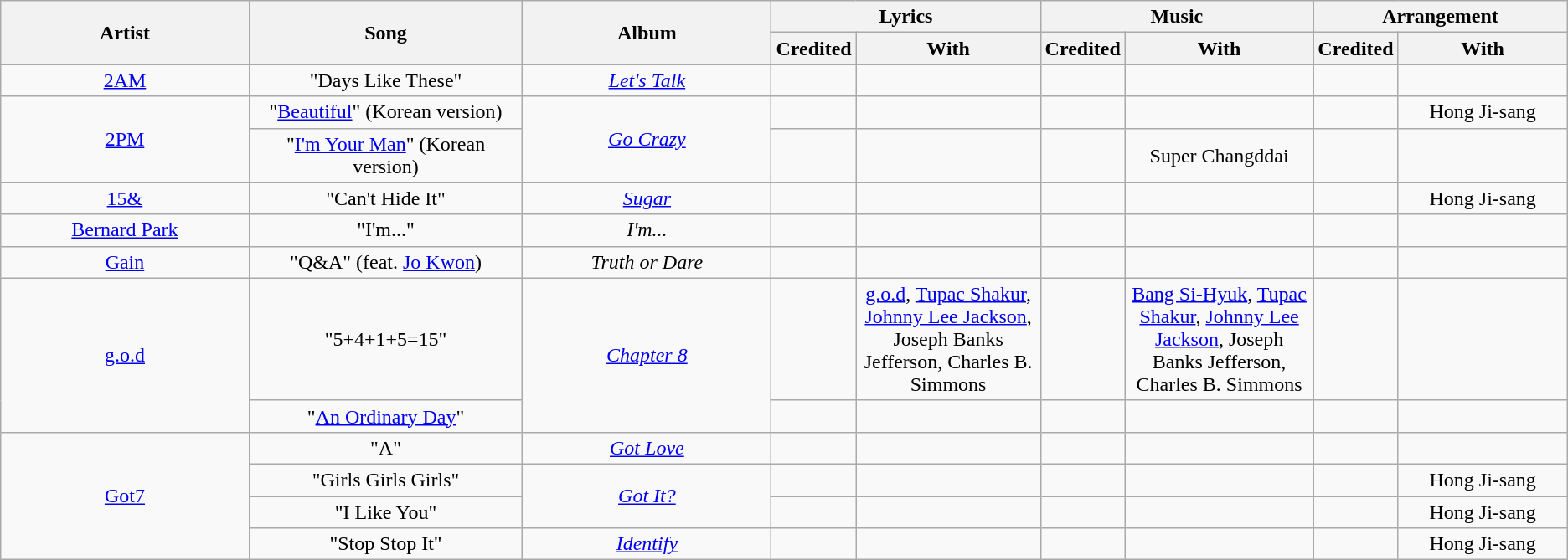<table class="wikitable plainrowheaders" style="text-align:center;">
<tr>
<th rowspan="2" width="300px">Artist</th>
<th rowspan="2" width="300px">Song</th>
<th rowspan="2" width="300px">Album</th>
<th colspan="2">Lyrics</th>
<th colspan="2">Music</th>
<th colspan="2">Arrangement</th>
</tr>
<tr>
<th width="50px">Credited</th>
<th width="200px">With</th>
<th width="50px">Credited</th>
<th width="200px">With</th>
<th width="50px">Credited</th>
<th width="200px">With</th>
</tr>
<tr>
<td><a href='#'>2AM</a></td>
<td>"Days Like These"</td>
<td><em><a href='#'>Let's Talk</a></em></td>
<td></td>
<td></td>
<td></td>
<td></td>
<td></td>
<td></td>
</tr>
<tr>
<td rowspan="2"><a href='#'>2PM</a></td>
<td>"<a href='#'>Beautiful</a>" (Korean version)</td>
<td rowspan="2"><em><a href='#'>Go Crazy</a></em></td>
<td></td>
<td></td>
<td></td>
<td></td>
<td></td>
<td>Hong Ji-sang</td>
</tr>
<tr>
<td>"<a href='#'>I'm Your Man</a>" (Korean version)</td>
<td></td>
<td></td>
<td></td>
<td>Super Changddai</td>
<td></td>
<td></td>
</tr>
<tr>
<td><a href='#'>15&</a></td>
<td>"Can't Hide It"</td>
<td><em><a href='#'>Sugar</a></em></td>
<td></td>
<td></td>
<td></td>
<td></td>
<td></td>
<td>Hong Ji-sang</td>
</tr>
<tr>
<td><a href='#'>Bernard Park</a></td>
<td>"I'm..."</td>
<td><em>I'm...</em></td>
<td></td>
<td></td>
<td></td>
<td></td>
<td></td>
<td></td>
</tr>
<tr>
<td><a href='#'>Gain</a></td>
<td>"Q&A" (feat. <a href='#'>Jo Kwon</a>)</td>
<td><em>Truth or Dare</em></td>
<td></td>
<td></td>
<td></td>
<td></td>
<td></td>
<td></td>
</tr>
<tr>
<td rowspan="2"><a href='#'>g.o.d</a></td>
<td>"5+4+1+5=15"</td>
<td rowspan="2"><em><a href='#'>Chapter 8</a></em></td>
<td></td>
<td><a href='#'>g.o.d</a>, <a href='#'>Tupac Shakur</a>, <a href='#'>Johnny Lee Jackson</a>, Joseph Banks Jefferson, Charles B. Simmons</td>
<td></td>
<td><a href='#'>Bang Si-Hyuk</a>, <a href='#'>Tupac Shakur</a>, <a href='#'>Johnny Lee Jackson</a>, Joseph Banks Jefferson, Charles B. Simmons</td>
<td></td>
<td></td>
</tr>
<tr>
<td>"<a href='#'>An Ordinary Day</a>"</td>
<td></td>
<td></td>
<td></td>
<td></td>
<td></td>
<td></td>
</tr>
<tr>
<td rowspan="4"><a href='#'>Got7</a></td>
<td>"A"</td>
<td><em><a href='#'>Got Love</a></em></td>
<td></td>
<td></td>
<td></td>
<td></td>
<td></td>
<td></td>
</tr>
<tr>
<td>"Girls Girls Girls"</td>
<td rowspan="2"><em><a href='#'>Got It?</a></em></td>
<td></td>
<td></td>
<td></td>
<td></td>
<td></td>
<td>Hong Ji-sang</td>
</tr>
<tr>
<td>"I Like You"</td>
<td></td>
<td></td>
<td></td>
<td></td>
<td></td>
<td>Hong Ji-sang</td>
</tr>
<tr>
<td>"Stop Stop It"</td>
<td><em><a href='#'>Identify</a></em></td>
<td></td>
<td></td>
<td></td>
<td></td>
<td></td>
<td>Hong Ji-sang</td>
</tr>
</table>
